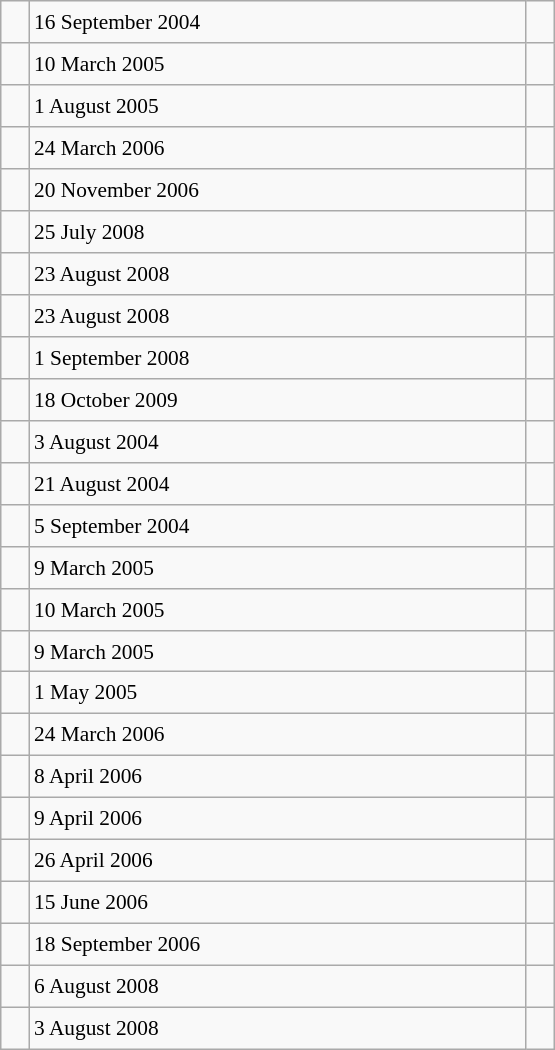<table class="wikitable" style="font-size: 89%; float: left; width: 26em; margin-right: 1em; height: 700px">
<tr>
<td></td>
<td>16 September 2004</td>
<td></td>
</tr>
<tr>
<td></td>
<td>10 March 2005</td>
<td></td>
</tr>
<tr>
<td></td>
<td>1 August 2005</td>
<td></td>
</tr>
<tr>
<td></td>
<td>24 March 2006</td>
<td></td>
</tr>
<tr>
<td></td>
<td>20 November 2006</td>
<td></td>
</tr>
<tr>
<td></td>
<td>25 July 2008</td>
<td></td>
</tr>
<tr>
<td></td>
<td>23 August 2008</td>
<td></td>
</tr>
<tr>
<td></td>
<td>23 August 2008</td>
<td></td>
</tr>
<tr>
<td></td>
<td>1 September 2008</td>
<td></td>
</tr>
<tr>
<td></td>
<td>18 October 2009</td>
<td></td>
</tr>
<tr>
<td></td>
<td>3 August 2004</td>
<td></td>
</tr>
<tr>
<td></td>
<td>21 August 2004</td>
<td></td>
</tr>
<tr>
<td></td>
<td>5 September 2004</td>
<td></td>
</tr>
<tr>
<td></td>
<td>9 March 2005</td>
<td></td>
</tr>
<tr>
<td></td>
<td>10 March 2005</td>
<td></td>
</tr>
<tr>
<td></td>
<td>9 March 2005</td>
<td></td>
</tr>
<tr>
<td></td>
<td>1 May 2005</td>
<td></td>
</tr>
<tr>
<td></td>
<td>24 March 2006</td>
<td></td>
</tr>
<tr>
<td></td>
<td>8 April 2006</td>
<td></td>
</tr>
<tr>
<td></td>
<td>9 April 2006</td>
<td></td>
</tr>
<tr>
<td></td>
<td>26 April 2006</td>
<td></td>
</tr>
<tr>
<td></td>
<td>15 June 2006</td>
<td></td>
</tr>
<tr>
<td></td>
<td>18 September 2006</td>
<td></td>
</tr>
<tr>
<td></td>
<td>6 August 2008</td>
<td></td>
</tr>
<tr>
<td></td>
<td>3 August 2008</td>
<td></td>
</tr>
</table>
